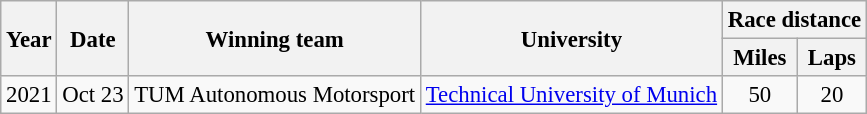<table class="wikitable" style="font-size: 95%;">
<tr>
<th rowspan="2">Year</th>
<th rowspan="2">Date</th>
<th rowspan="2">Winning team</th>
<th rowspan="2">University</th>
<th colspan="2">Race distance</th>
</tr>
<tr>
<th>Miles</th>
<th>Laps</th>
</tr>
<tr>
<td>2021</td>
<td>Oct 23</td>
<td>TUM Autonomous Motorsport</td>
<td> <a href='#'>Technical University of Munich</a></td>
<td style="text-align:center">50</td>
<td style="text-align:center">20</td>
</tr>
</table>
